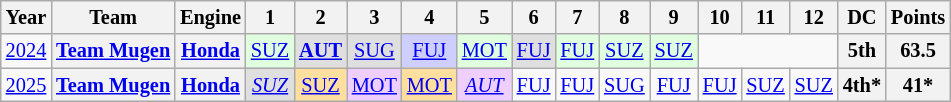<table class="wikitable" style="text-align:center; font-size:85%">
<tr>
<th>Year</th>
<th>Team</th>
<th>Engine</th>
<th>1</th>
<th>2</th>
<th>3</th>
<th>4</th>
<th>5</th>
<th>6</th>
<th>7</th>
<th>8</th>
<th>9</th>
<th>10</th>
<th>11</th>
<th>12</th>
<th>DC</th>
<th>Points</th>
</tr>
<tr>
<td><a href='#'>2024</a></td>
<th nowrap><a href='#'>Team Mugen</a></th>
<th><a href='#'>Honda</a></th>
<td style="background:#DFFFDF;"><a href='#'>SUZ</a><br></td>
<td style="background:#DFDFDF;"><strong><a href='#'>AUT</a></strong><br></td>
<td style="background:#DFDFDF;"><a href='#'>SUG</a><br></td>
<td style="background:#CFCFFF;"><a href='#'>FUJ</a><br></td>
<td style="background:#DFFFDF;"><a href='#'>MOT</a><br></td>
<td style="background:#DFDFDF;"><a href='#'>FUJ</a><br></td>
<td style="background:#DFFFDF;"><a href='#'>FUJ</a><br></td>
<td style="background:#DFFFDF;"><a href='#'>SUZ</a><br></td>
<td style="background:#DFFFDF;"><a href='#'>SUZ</a><br></td>
<td colspan=3></td>
<th>5th</th>
<th>63.5</th>
</tr>
<tr>
<td><a href='#'>2025</a></td>
<th nowrap><a href='#'>Team Mugen</a></th>
<th><a href='#'>Honda</a></th>
<td style="background:#DFDFDF;"><em><a href='#'>SUZ</a></em><br></td>
<td style="background:#FFDF9F;"><a href='#'>SUZ</a><br></td>
<td style="background:#EFCFFF;"><a href='#'>MOT</a><br></td>
<td style="background:#FFDF9F;"><a href='#'>MOT</a><br></td>
<td style="background:#EFCFFF;"><em><a href='#'>AUT</a></em><br></td>
<td style="background:#;"><a href='#'>FUJ</a><br></td>
<td style="background:#;"><a href='#'>FUJ</a><br></td>
<td style="background:#;"><a href='#'>SUG</a><br></td>
<td style="background:#;"><a href='#'>FUJ</a><br></td>
<td style="background:#;"><a href='#'>FUJ</a><br></td>
<td style="background:#;"><a href='#'>SUZ</a><br></td>
<td style="background:#;"><a href='#'>SUZ</a><br></td>
<th>4th*</th>
<th>41*</th>
</tr>
</table>
